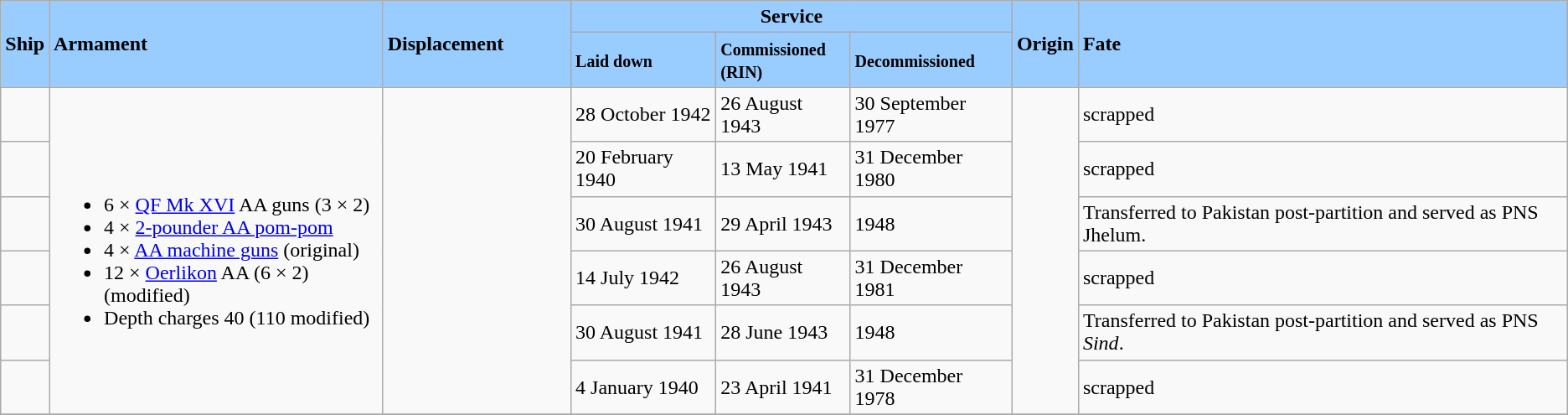<table class="wikitable">
<tr>
<th align= center scope=col rowspan=2 style="text-align:left; background:#9cf;"><div>Ship</div></th>
<th align= center scope=col rowspan=2 style="text-align:left; background:#9cf;"><div>Armament</div></th>
<th align= center scope=col rowspan=2 style="text-align:left; width:12%; background:#9cf;"><div>Displacement</div></th>
<th align= center scope=col colspan=3 style="text-align:center; background:#9cf;"><div>Service</div></th>
<th align= center scope=col rowspan=2 style="text-align:left; background:#9cf;"><div>Origin</div></th>
<th align= center scope=col rowspan=2 style="text-align:left; background:#9cf;"><div>Fate</div></th>
</tr>
<tr>
<th align= center scope=col style="text-align:left; background:#9cf;"><small>Laid down</small></th>
<th align= center scope=col style="text-align:left; background:#9cf;"><small>Commissioned<br>(RIN)</small></th>
<th align= center scope=col style="text-align:left; background:#9cf;"><small>Decommissioned</small></th>
</tr>
<tr>
<td></td>
<td rowspan=6><br><ul><li>6 × <a href='#'>QF  Mk XVI</a> AA guns (3 × 2)</li><li>4 × <a href='#'>2-pounder AA pom-pom</a></li><li>4 × <a href='#'> AA machine guns</a> (original)</li><li>12 × <a href='#'> Oerlikon</a> AA (6 × 2) (modified)</li><li>Depth charges 40 (110 modified)</li></ul></td>
<td rowspan=6></td>
<td>28 October 1942</td>
<td>26 August 1943</td>
<td>30 September 1977</td>
<td rowspan=6></td>
<td>scrapped</td>
</tr>
<tr>
<td></td>
<td>20 February 1940</td>
<td>13 May 1941</td>
<td>31 December 1980</td>
<td>scrapped</td>
</tr>
<tr>
<td></td>
<td>30 August 1941</td>
<td>29 April 1943</td>
<td>1948</td>
<td>Transferred to Pakistan post-partition and served as PNS Jhelum.</td>
</tr>
<tr>
<td></td>
<td>14 July 1942</td>
<td>26 August 1943</td>
<td>31 December 1981</td>
<td>scrapped</td>
</tr>
<tr>
<td></td>
<td>30 August 1941</td>
<td>28 June 1943</td>
<td>1948</td>
<td>Transferred to Pakistan post-partition and served as PNS <em>Sind</em>.</td>
</tr>
<tr>
<td></td>
<td>4 January 1940</td>
<td>23 April 1941</td>
<td>31 December 1978</td>
<td>scrapped</td>
</tr>
<tr>
</tr>
</table>
